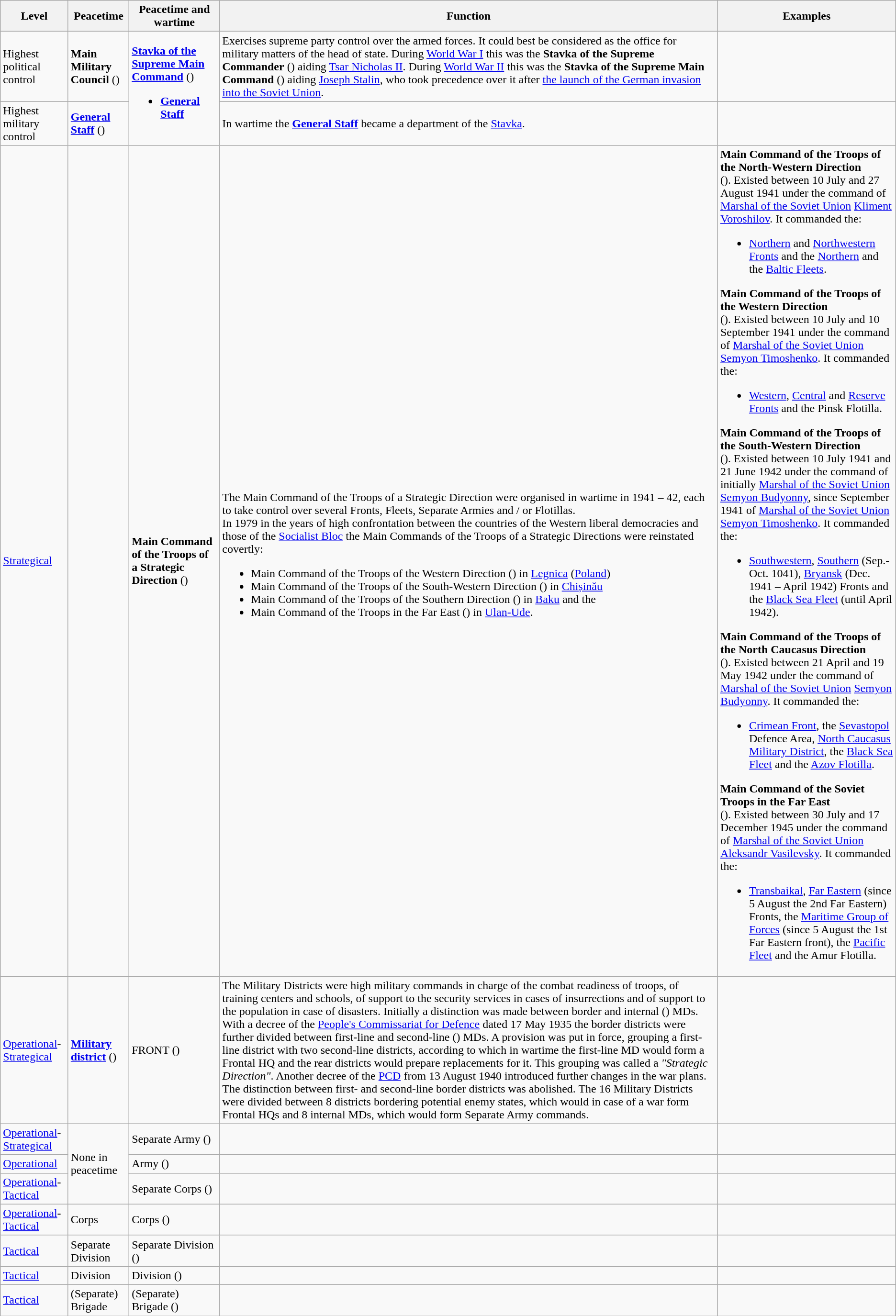<table class="wikitable mw-collapsible mw-collapsed">
<tr>
<th>Level</th>
<th>Peacetime</th>
<th>Peacetime and wartime</th>
<th>Function</th>
<th>Examples</th>
</tr>
<tr>
<td>Highest political control</td>
<td><strong>Main Military Council</strong>  (<em></em>)</td>
<td rowspan="2"><a href='#'><strong>Stavka of the Supreme Main Command</strong></a> (<em></em>)<br><ul><li><a href='#'><strong>General Staff</strong></a></li></ul></td>
<td>Exercises supreme party control over the armed forces. It could best be considered as the office for military matters of the head of state. During <a href='#'>World War I</a> this was the <strong>Stavka of the Supreme Commander</strong> (<em></em>) aiding <a href='#'>Tsar Nicholas II</a>. During <a href='#'>World War II</a> this was the <strong>Stavka of the Supreme Main Command</strong> (<em></em>) aiding <a href='#'>Joseph Stalin</a>, who took precedence over it after <a href='#'>the launch of the German invasion into the Soviet Union</a>.</td>
<td></td>
</tr>
<tr>
<td>Highest military control</td>
<td><a href='#'><strong>General Staff</strong></a> (<em></em>)</td>
<td>In wartime the <a href='#'><strong>General Staff</strong></a> became a department of the <a href='#'>Stavka</a>.</td>
<td></td>
</tr>
<tr>
<td><a href='#'>Strategical</a></td>
<td></td>
<td><strong>Main Command of the Troops of a Strategic Direction</strong> (<em></em>)</td>
<td>The Main Command of the Troops of a Strategic Direction were organised in wartime in 1941 – 42, each to take control over several Fronts, Fleets, Separate Armies and / or Flotillas.<br>In 1979 in the years of high confrontation between the countries of the Western liberal democracies and those of the <a href='#'>Socialist Bloc</a> the Main Commands of the Troops of a Strategic Directions were reinstated covertly:<ul><li>Main Command of the Troops of the Western Direction (<em></em>) in <a href='#'>Legnica</a> (<a href='#'>Poland</a>)</li><li>Main Command of the Troops of the South-Western Direction (<em></em>) in <a href='#'>Chișinău</a></li><li>Main Command of the Troops of the Southern Direction (<em></em>) in <a href='#'>Baku</a> and the</li><li>Main Command of the Troops in the Far East (<em></em>) in <a href='#'>Ulan-Ude</a>.</li></ul></td>
<td><strong>Main Command of the Troops of the North-Western Direction</strong><br>(<em></em>). Existed between 10 July and 27 August 1941 under the command of <a href='#'>Marshal of the Soviet Union</a> <a href='#'>Kliment Voroshilov</a>. It commanded the:<ul><li><a href='#'>Northern</a> and <a href='#'>Northwestern Fronts</a> and the <a href='#'>Northern</a> and the <a href='#'>Baltic Fleets</a>.</li></ul><strong>Main Command of the Troops of the Western Direction</strong><br>(<em></em>). Existed between 10 July and 10 September 1941 under the command of <a href='#'>Marshal of the Soviet Union</a> <a href='#'>Semyon Timoshenko</a>. It commanded the:<ul><li><a href='#'>Western</a>, <a href='#'>Central</a> and <a href='#'>Reserve Fronts</a> and the Pinsk Flotilla.</li></ul><strong>Main Command of the Troops of the South-Western Direction</strong><br>(<em></em>). Existed between 10 July 1941 and 21 June 1942 under the command of initially <a href='#'>Marshal of the Soviet Union</a> <a href='#'>Semyon Budyonny</a>, since September 1941 of <a href='#'>Marshal of the Soviet Union</a> <a href='#'>Semyon Timoshenko</a>. It commanded the:<ul><li><a href='#'>Southwestern</a>, <a href='#'>Southern</a> (Sep.-Oct. 1041), <a href='#'>Bryansk</a> (Dec. 1941 – April 1942) Fronts and the <a href='#'>Black Sea Fleet</a> (until April 1942).</li></ul><strong>Main Command of the Troops of the North Caucasus Direction</strong><br>(<em></em>). Existed between 21 April and 19 May 1942 under the command of <a href='#'>Marshal of the Soviet Union</a> <a href='#'>Semyon Budyonny</a>. It commanded the:<ul><li><a href='#'>Crimean Front</a>, the <a href='#'>Sevastopol</a> Defence Area, <a href='#'>North Caucasus Military District</a>, the <a href='#'>Black Sea Fleet</a> and the <a href='#'>Azov Flotilla</a>.</li></ul><strong>Main Command of the Soviet Troops in the Far East</strong><br>(<em></em>). Existed between 30 July and 17 December 1945 under the command of <a href='#'>Marshal of the Soviet Union</a> <a href='#'>Aleksandr Vasilevsky</a>. It commanded the:<ul><li><a href='#'>Transbaikal</a>, <a href='#'>Far Eastern</a> (since 5 August the 2nd Far Eastern) Fronts, the <a href='#'>Maritime Group of Forces</a> (since 5 August the 1st Far Eastern front), the <a href='#'>Pacific Fleet</a> and the Amur Flotilla.</li></ul></td>
</tr>
<tr>
<td><a href='#'>Operational</a>-<a href='#'>Strategical</a></td>
<td><a href='#'><strong>Military district</strong></a> (<em></em>)</td>
<td>FRONT (<em></em>)</td>
<td>The Military Districts were high military commands in charge of the combat readiness of troops, of training centers and schools, of support to the security services in cases of insurrections and of support to the population in case of disasters. Initially a distinction was made between border and internal (<em></em>) MDs. With a decree of the <a href='#'>People's Commissariat for Defence</a> dated 17 May 1935 the border districts were further divided between first-line and second-line (<em></em>) MDs. A provision was put in force, grouping a first-line district with two second-line districts, according to which in wartime the first-line MD would form a Frontal HQ and the rear districts would prepare replacements for it. This grouping was called a <em>"Strategic Direction"</em>. Another decree of the <a href='#'>PCD</a> from 13 August 1940 introduced further changes in the war plans. The distinction between first- and second-line border districts was abolished. The 16 Military Districts were divided between 8 districts bordering potential enemy states, which would in case of a war form Frontal HQs and 8 internal MDs, which would form Separate Army commands.</td>
<td></td>
</tr>
<tr>
<td><a href='#'>Operational</a>-<a href='#'>Strategical</a></td>
<td rowspan="3">None in peacetime</td>
<td>Separate Army (<em></em>)</td>
<td></td>
<td></td>
</tr>
<tr>
<td><a href='#'>Operational</a></td>
<td>Army (<em></em>)</td>
<td></td>
<td></td>
</tr>
<tr>
<td><a href='#'>Operational</a>-<a href='#'>Tactical</a></td>
<td>Separate Corps (<em></em>)</td>
<td></td>
<td></td>
</tr>
<tr>
<td><a href='#'>Operational</a>-<a href='#'>Tactical</a></td>
<td>Corps</td>
<td>Corps (<em></em>)</td>
<td></td>
<td></td>
</tr>
<tr>
<td><a href='#'>Tactical</a></td>
<td>Separate Division</td>
<td>Separate Division (<em></em>)</td>
<td></td>
<td></td>
</tr>
<tr>
<td><a href='#'>Tactical</a></td>
<td>Division</td>
<td>Division (<em></em>)</td>
<td></td>
<td></td>
</tr>
<tr>
<td><a href='#'>Tactical</a></td>
<td>(Separate) Brigade</td>
<td>(Separate) Brigade (<em></em>)</td>
<td></td>
<td></td>
</tr>
</table>
